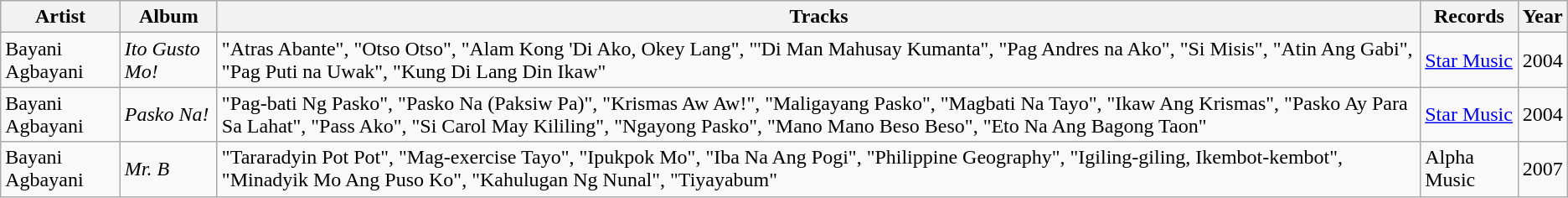<table class="wikitable">
<tr>
<th>Artist</th>
<th>Album</th>
<th>Tracks</th>
<th>Records</th>
<th>Year</th>
</tr>
<tr>
<td>Bayani Agbayani</td>
<td><em>Ito Gusto Mo!</em></td>
<td>"Atras Abante", "Otso Otso", "Alam Kong 'Di Ako, Okey Lang", "'Di Man Mahusay Kumanta", "Pag Andres na Ako", "Si Misis", "Atin Ang Gabi", "Pag Puti na Uwak", "Kung Di Lang Din Ikaw"</td>
<td><a href='#'>Star Music</a></td>
<td>2004</td>
</tr>
<tr>
<td>Bayani Agbayani</td>
<td><em>Pasko Na!</em></td>
<td>"Pag-bati Ng Pasko", "Pasko Na (Paksiw Pa)", "Krismas Aw Aw!", "Maligayang Pasko", "Magbati Na Tayo", "Ikaw Ang Krismas", "Pasko Ay Para Sa Lahat", "Pass Ako", "Si Carol May Kililing", "Ngayong Pasko", "Mano Mano Beso Beso", "Eto Na Ang Bagong Taon"</td>
<td><a href='#'>Star Music</a></td>
<td>2004</td>
</tr>
<tr>
<td>Bayani Agbayani</td>
<td><em>Mr. B</em></td>
<td>"Tararadyin Pot Pot", "Mag-exercise Tayo", "Ipukpok Mo", "Iba Na Ang Pogi", "Philippine Geography", "Igiling-giling, Ikembot-kembot", "Minadyik Mo Ang Puso Ko", "Kahulugan Ng Nunal", "Tiyayabum"</td>
<td>Alpha Music</td>
<td>2007</td>
</tr>
</table>
